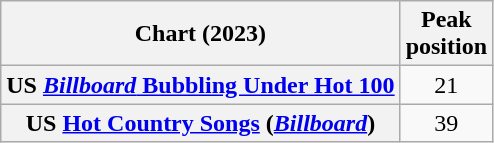<table class="wikitable sortable plainrowheaders" style="text-align:center">
<tr>
<th scope="col">Chart (2023)</th>
<th scope="col">Peak<br>position</th>
</tr>
<tr>
<th scope="row">US <a href='#'><em>Billboard</em> Bubbling Under Hot 100</a></th>
<td>21</td>
</tr>
<tr>
<th scope="row">US <a href='#'>Hot Country Songs</a> (<em><a href='#'>Billboard</a></em>)</th>
<td>39</td>
</tr>
</table>
